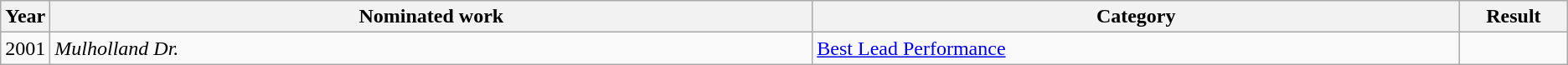<table class=wikitable>
<tr>
<th scope="col" style="width:1em;">Year</th>
<th scope="col" style="width:39em;">Nominated work</th>
<th scope="col" style="width:33em;">Category</th>
<th scope="col" style="width:5em;">Result</th>
</tr>
<tr>
<td>2001</td>
<td><em>Mulholland Dr.</em></td>
<td><a href='#'>Best Lead Performance</a></td>
<td></td>
</tr>
</table>
